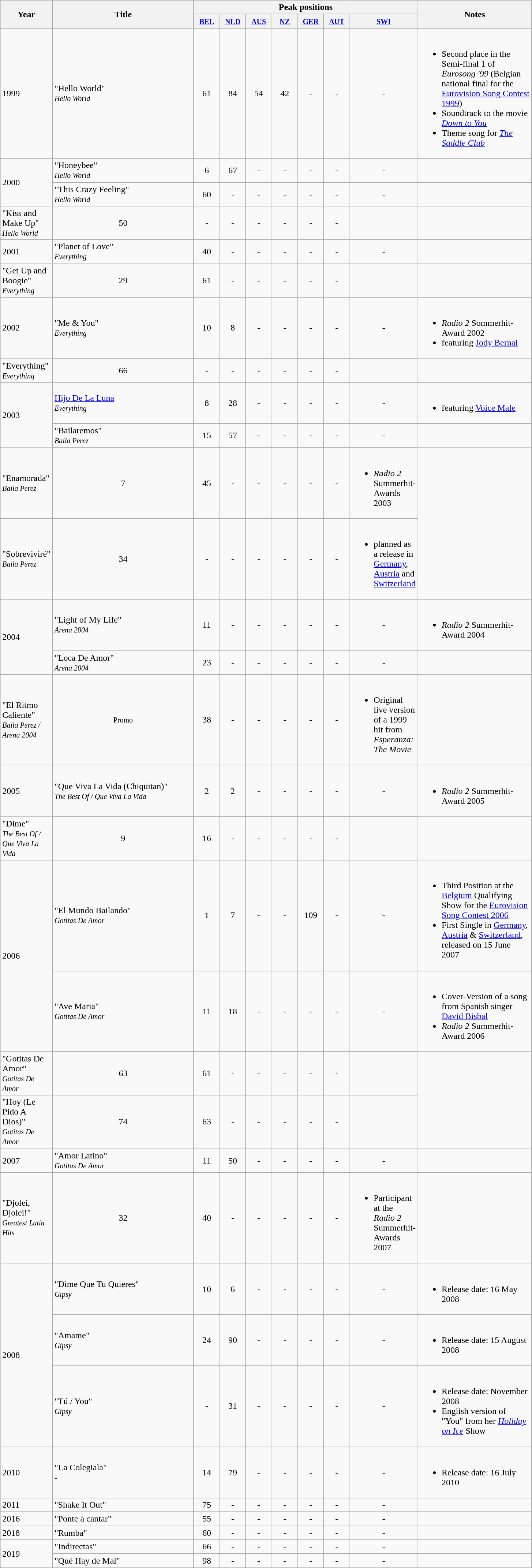<table class="wikitable">
<tr>
<th width="20" rowspan="2">Year</th>
<th width="250" rowspan="2">Title</th>
<th colspan="7">Peak positions</th>
<th width="200" rowspan="2">Notes</th>
</tr>
<tr bgcolor="#EEEEEE">
<th width="40"><small><a href='#'>BEL</a></small></th>
<th width="40"><small><a href='#'>NLD</a></small></th>
<th width="40"><small><a href='#'>AUS</a></small><br></th>
<th width="40"><small><a href='#'>NZ</a></small></th>
<th width="40"><small><a href='#'>GER</a></small></th>
<th width="40"><small><a href='#'>AUT</a></small></th>
<th width="40"><small><a href='#'>SWI</a></small></th>
</tr>
<tr>
<td>1999</td>
<td>"Hello World"<br><small><em>Hello World</em></small></td>
<td align="center">61</td>
<td align="center">84</td>
<td align="center">54</td>
<td align="center">42</td>
<td align="center">-</td>
<td align="center">-</td>
<td align="center">-</td>
<td><br><ul><li>Second place in the Semi-final 1 of <em>Eurosong '99</em> (Belgian national final for the <a href='#'>Eurovision Song Contest 1999</a>)</li><li>Soundtrack to the movie <em><a href='#'>Down to You</a></em></li><li>Theme song for <em><a href='#'>The Saddle Club</a></em></li></ul></td>
</tr>
<tr>
<td rowspan="3">2000</td>
<td>"Honeybee"<br><small><em>Hello World</em></small></td>
<td align="center">6</td>
<td align="center">67</td>
<td align="center">-</td>
<td align="center">-</td>
<td align="center">-</td>
<td align="center">-</td>
<td align="center">-</td>
<td></td>
</tr>
<tr>
</tr>
<tr>
<td>"This Crazy Feeling"<br><small><em>Hello World</em></small></td>
<td align="center">60</td>
<td align="center">-</td>
<td align="center">-</td>
<td align="center">-</td>
<td align="center">-</td>
<td align="center">-</td>
<td align="center">-</td>
<td></td>
</tr>
<tr>
</tr>
<tr>
<td>"Kiss and Make Up"<br><small><em>Hello World</em></small></td>
<td align="center">50</td>
<td align="center">-</td>
<td align="center">-</td>
<td align="center">-</td>
<td align="center">-</td>
<td align="center">-</td>
<td align="center">-</td>
<td></td>
</tr>
<tr>
<td rowspan="2">2001</td>
<td>"Planet of Love"<br><small><em>Everything</em></small></td>
<td align="center">40</td>
<td align="center">-</td>
<td align="center">-</td>
<td align="center">-</td>
<td align="center">-</td>
<td align="center">-</td>
<td align="center">-</td>
<td></td>
</tr>
<tr>
</tr>
<tr>
<td>"Get Up and Boogie"<br><small><em>Everything</em></small></td>
<td align="center">29</td>
<td align="center">61</td>
<td align="center">-</td>
<td align="center">-</td>
<td align="center">-</td>
<td align="center">-</td>
<td align="center">-</td>
<td></td>
</tr>
<tr>
<td rowspan="2">2002</td>
<td>"Me & You"<br><small><em>Everything</em></small></td>
<td align="center">10</td>
<td align="center">8</td>
<td align="center">-</td>
<td align="center">-</td>
<td align="center">-</td>
<td align="center">-</td>
<td align="center">-</td>
<td><br><ul><li><em>Radio 2</em> Sommerhit-Award 2002</li><li>featuring <a href='#'>Jody Bernal</a></li></ul></td>
</tr>
<tr>
</tr>
<tr>
<td>"Everything"<br><small><em>Everything</em></small></td>
<td align="center">66</td>
<td align="center">-</td>
<td align="center">-</td>
<td align="center">-</td>
<td align="center">-</td>
<td align="center">-</td>
<td align="center">-</td>
<td></td>
</tr>
<tr>
<td rowspan="4">2003</td>
<td><a href='#'>Hijo De La Luna</a><br><small><em>Everything</em></small></td>
<td align="center">8</td>
<td align="center">28</td>
<td align="center">-</td>
<td align="center">-</td>
<td align="center">-</td>
<td align="center">-</td>
<td align="center">-</td>
<td><br><ul><li>featuring <a href='#'>Voice Male</a></li></ul></td>
</tr>
<tr>
</tr>
<tr>
<td>"Bailaremos"<br><small><em>Baila Perez</em></small></td>
<td align="center">15</td>
<td align="center">57</td>
<td align="center">-</td>
<td align="center">-</td>
<td align="center">-</td>
<td align="center">-</td>
<td align="center">-</td>
<td></td>
</tr>
<tr>
</tr>
<tr>
<td>"Enamorada"<br><small><em>Baila Perez</em></small></td>
<td align="center">7</td>
<td align="center">45</td>
<td align="center">-</td>
<td align="center">-</td>
<td align="center">-</td>
<td align="center">-</td>
<td align="center">-</td>
<td><br><ul><li><em>Radio 2</em> Summerhit-Awards 2003</li></ul></td>
</tr>
<tr>
</tr>
<tr>
<td>"Sobreviviré"<br><small><em>Baila Perez</em></small></td>
<td align="center">34</td>
<td align="center">-</td>
<td align="center">-</td>
<td align="center">-</td>
<td align="center">-</td>
<td align="center">-</td>
<td align="center">-</td>
<td><br><ul><li>planned as a release in <a href='#'>Germany</a>, <a href='#'>Austria</a> and <a href='#'>Switzerland</a></li></ul></td>
</tr>
<tr>
<td rowspan="3">2004</td>
<td>"Light of My Life"<br><small><em>Arena 2004</em></small></td>
<td align="center">11</td>
<td align="center">-</td>
<td align="center">-</td>
<td align="center">-</td>
<td align="center">-</td>
<td align="center">-</td>
<td align="center">-</td>
<td><br><ul><li><em>Radio 2</em> Summerhit-Award 2004</li></ul></td>
</tr>
<tr>
</tr>
<tr>
<td>"Loca De Amor"<br><small><em>Arena 2004</em></small></td>
<td align="center">23</td>
<td align="center">-</td>
<td align="center">-</td>
<td align="center">-</td>
<td align="center">-</td>
<td align="center">-</td>
<td align="center">-</td>
<td></td>
</tr>
<tr>
</tr>
<tr>
<td>"El Ritmo Caliente"<br><small><em>Baila Perez / Arena 2004</em></small></td>
<td align="center"><small>Promo</small></td>
<td align="center">38</td>
<td align="center">-</td>
<td align="center">-</td>
<td align="center">-</td>
<td align="center">-</td>
<td align="center">-</td>
<td><br><ul><li>Original live version of a 1999 hit from <em>Esperanza: The Movie</em></li></ul></td>
</tr>
<tr>
<td rowspan="2">2005</td>
<td>"Que Viva La Vida (Chiquitan)"<br><small><em>The Best Of / Que Viva La Vida</em></small></td>
<td align="center">2</td>
<td align="center">2</td>
<td align="center">-</td>
<td align="center">-</td>
<td align="center">-</td>
<td align="center">-</td>
<td align="center">-</td>
<td><br><ul><li><em>Radio 2</em> Summerhit-Award 2005</li></ul></td>
</tr>
<tr>
</tr>
<tr>
<td>"Dime"<br><small><em>The Best Of / Que Viva La Vida</em></small></td>
<td align="center">9</td>
<td align="center">16</td>
<td align="center">-</td>
<td align="center">-</td>
<td align="center">-</td>
<td align="center">-</td>
<td align="center">-</td>
<td></td>
</tr>
<tr>
</tr>
<tr>
<td rowspan="4">2006</td>
<td>"El Mundo Bailando"<br><small><em>Gotitas De Amor</em></small></td>
<td align="center">1</td>
<td align="center">7</td>
<td align="center">-</td>
<td align="center">-</td>
<td align="center">109</td>
<td align="center">-</td>
<td align="center">-</td>
<td><br><ul><li>Third Position at the <a href='#'>Belgium</a> Qualifying Show for the <a href='#'>Eurovision Song Contest 2006</a></li><li>First Single in <a href='#'>Germany</a>, <a href='#'>Austria</a> & <a href='#'>Switzerland</a>, released on 15 June 2007</li></ul></td>
</tr>
<tr>
</tr>
<tr>
<td>"Ave Maria"<br><small><em>Gotitas De Amor</em></small></td>
<td align="center">11</td>
<td align="center">18</td>
<td align="center">-</td>
<td align="center">-</td>
<td align="center">-</td>
<td align="center">-</td>
<td align="center">-</td>
<td><br><ul><li>Cover-Version of a song from Spanish singer <a href='#'>David Bisbal</a></li><li><em>Radio 2</em> Summerhit-Award 2006</li></ul></td>
</tr>
<tr>
</tr>
<tr>
<td>"Gotitas De Amor"<br><small><em>Gotitas De Amor</em></small></td>
<td align="center">63</td>
<td align="center">61</td>
<td align="center">-</td>
<td align="center">-</td>
<td align="center">-</td>
<td align="center">-</td>
<td align="center">-</td>
<td></td>
</tr>
<tr>
</tr>
<tr>
<td>"Hoy (Le Pido A Dios)"<br><small><em>Gotitas De Amor</em></small></td>
<td align="center">74</td>
<td align="center">63</td>
<td align="center">-</td>
<td align="center">-</td>
<td align="center">-</td>
<td align="center">-</td>
<td align="center">-</td>
<td></td>
</tr>
<tr>
</tr>
<tr>
<td rowspan="2">2007</td>
<td>"Amor Latino"<br><small><em>Gotitas De Amor</em></small></td>
<td align="center">11</td>
<td align="center">50</td>
<td align="center">-</td>
<td align="center">-</td>
<td align="center">-</td>
<td align="center">-</td>
<td align="center">-</td>
<td></td>
</tr>
<tr>
</tr>
<tr>
<td>"Djolei, Djolei!"<br><small><em>Greatest Latin Hits</em></small></td>
<td align="center">32</td>
<td align="center">40</td>
<td align="center">-</td>
<td align="center">-</td>
<td align="center">-</td>
<td align="center">-</td>
<td align="center">-</td>
<td><br><ul><li>Participant at the <em>Radio 2</em> Summerhit-Awards 2007</li></ul></td>
</tr>
<tr>
</tr>
<tr>
<td rowspan="3">2008</td>
<td>"Dime Que Tu Quieres"<br><small><em>Gipsy</em></small></td>
<td align="center">10</td>
<td align="center">6</td>
<td align="center">-</td>
<td align="center">-</td>
<td align="center">-</td>
<td align="center">-</td>
<td align="center">-</td>
<td><br><ul><li>Release date: 16 May 2008</li></ul></td>
</tr>
<tr>
<td>"Amame"<br><small><em>Gipsy</em></small></td>
<td align="center">24</td>
<td align="center">90</td>
<td align="center">-</td>
<td align="center">-</td>
<td align="center">-</td>
<td align="center">-</td>
<td align="center">-</td>
<td><br><ul><li>Release date: 15 August 2008</li></ul></td>
</tr>
<tr>
<td>"Tú / You"<br><small><em>Gipsy</em></small></td>
<td align="center">-</td>
<td align="center">31</td>
<td align="center">-</td>
<td align="center">-</td>
<td align="center">-</td>
<td align="center">-</td>
<td align="center">-</td>
<td><br><ul><li>Release date: November 2008</li><li>English version of "You" from her <em><a href='#'>Holiday on Ice</a></em> Show</li></ul></td>
</tr>
<tr>
<td>2010</td>
<td>"La Colegiala"<br><small><em>-</em></small></td>
<td align="center">14</td>
<td align="center">79</td>
<td align="center">-</td>
<td align="center">-</td>
<td align="center">-</td>
<td align="center">-</td>
<td align="center">-</td>
<td><br><ul><li>Release date: 16 July 2010</li></ul></td>
</tr>
<tr>
<td>2011</td>
<td>"Shake It Out"</td>
<td align="center">75</td>
<td align="center">-</td>
<td align="center">-</td>
<td align="center">-</td>
<td align="center">-</td>
<td align="center">-</td>
<td align="center">-</td>
<td></td>
</tr>
<tr>
<td>2016</td>
<td>"Ponte a cantar"</td>
<td align="center">55</td>
<td align="center">-</td>
<td align="center">-</td>
<td align="center">-</td>
<td align="center">-</td>
<td align="center">-</td>
<td align="center">-</td>
<td></td>
</tr>
<tr>
<td>2018</td>
<td>"Rumba"</td>
<td align="center">60</td>
<td align="center">-</td>
<td align="center">-</td>
<td align="center">-</td>
<td align="center">-</td>
<td align="center">-</td>
<td align="center">-</td>
<td></td>
</tr>
<tr>
<td rowspan="2">2019</td>
<td>"Indirectas"</td>
<td align="center">66<br></td>
<td align="center">-</td>
<td align="center">-</td>
<td align="center">-</td>
<td align="center">-</td>
<td align="center">-</td>
<td align="center">-</td>
<td></td>
</tr>
<tr>
<td>"Qué Hay de Mal"<br></td>
<td align="center">98<br></td>
<td align="center">-</td>
<td align="center">-</td>
<td align="center">-</td>
<td align="center">-</td>
<td align="center">-</td>
<td align="center">-</td>
<td></td>
</tr>
</table>
